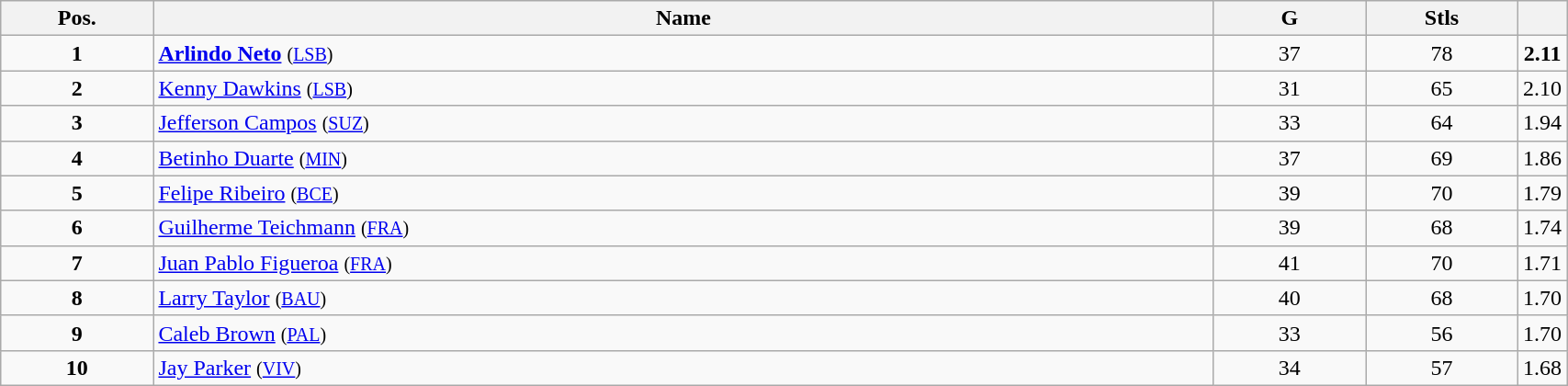<table class="wikitable" style="width:90%;">
<tr>
<th style="width:10%;">Pos.</th>
<th style="width:70%;">Name</th>
<th style="width:10%;">G</th>
<th style="width:10%;">Stls</th>
<th style="width:10%;"></th>
</tr>
<tr align=center>
<td><strong>1</strong></td>
<td align=left> <strong><a href='#'>Arlindo Neto</a></strong> <small>(<a href='#'>LSB</a>)</small></td>
<td>37</td>
<td>78</td>
<td><strong>2.11</strong></td>
</tr>
<tr align=center>
<td><strong>2</strong></td>
<td align=left> <a href='#'>Kenny Dawkins</a> <small>(<a href='#'>LSB</a>)</small></td>
<td>31</td>
<td>65</td>
<td>2.10</td>
</tr>
<tr align=center>
<td><strong>3</strong></td>
<td align=left> <a href='#'>Jefferson Campos</a> <small>(<a href='#'>SUZ</a>)</small></td>
<td>33</td>
<td>64</td>
<td>1.94</td>
</tr>
<tr align=center>
<td><strong>4</strong></td>
<td align=left> <a href='#'>Betinho Duarte</a> <small>(<a href='#'>MIN</a>)</small></td>
<td>37</td>
<td>69</td>
<td>1.86</td>
</tr>
<tr align=center>
<td><strong>5</strong></td>
<td align=left> <a href='#'>Felipe Ribeiro</a> <small>(<a href='#'>BCE</a>)</small></td>
<td>39</td>
<td>70</td>
<td>1.79</td>
</tr>
<tr align=center>
<td><strong>6</strong></td>
<td align=left> <a href='#'>Guilherme Teichmann</a> <small>(<a href='#'>FRA</a>)</small></td>
<td>39</td>
<td>68</td>
<td>1.74</td>
</tr>
<tr align=center>
<td><strong>7</strong></td>
<td align=left> <a href='#'>Juan Pablo Figueroa</a> <small>(<a href='#'>FRA</a>)</small></td>
<td>41</td>
<td>70</td>
<td>1.71</td>
</tr>
<tr align=center>
<td><strong>8</strong></td>
<td align=left> <a href='#'>Larry Taylor</a> <small>(<a href='#'>BAU</a>)</small></td>
<td>40</td>
<td>68</td>
<td>1.70</td>
</tr>
<tr align=center>
<td><strong>9</strong></td>
<td align=left> <a href='#'>Caleb Brown</a> <small>(<a href='#'>PAL</a>)</small></td>
<td>33</td>
<td>56</td>
<td>1.70</td>
</tr>
<tr align=center>
<td><strong>10</strong></td>
<td align=left> <a href='#'>Jay Parker</a> <small>(<a href='#'>VIV</a>)</small></td>
<td>34</td>
<td>57</td>
<td>1.68</td>
</tr>
</table>
